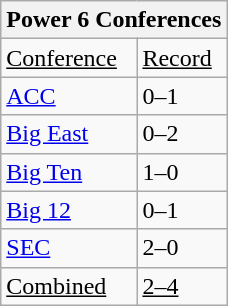<table class="wikitable">
<tr>
<th colspan="2">Power 6 Conferences</th>
</tr>
<tr>
<td><u>Conference</u></td>
<td><u>Record</u></td>
</tr>
<tr>
<td><a href='#'>ACC</a></td>
<td>0–1</td>
</tr>
<tr>
<td><a href='#'>Big East</a></td>
<td>0–2</td>
</tr>
<tr>
<td><a href='#'>Big Ten</a></td>
<td>1–0</td>
</tr>
<tr>
<td><a href='#'>Big 12</a></td>
<td>0–1</td>
</tr>
<tr>
<td><a href='#'>SEC</a></td>
<td>2–0</td>
</tr>
<tr>
<td><u>Combined</u></td>
<td><u>2–4</u></td>
</tr>
</table>
